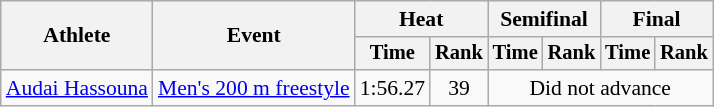<table class=wikitable style="font-size:90%">
<tr>
<th rowspan="2">Athlete</th>
<th rowspan="2">Event</th>
<th colspan="2">Heat</th>
<th colspan="2">Semifinal</th>
<th colspan="2">Final</th>
</tr>
<tr style="font-size:95%">
<th>Time</th>
<th>Rank</th>
<th>Time</th>
<th>Rank</th>
<th>Time</th>
<th>Rank</th>
</tr>
<tr align=center>
<td align=left><a href='#'>Audai Hassouna</a></td>
<td align=left><a href='#'>Men's 200 m freestyle</a></td>
<td>1:56.27</td>
<td>39</td>
<td colspan=4>Did not advance</td>
</tr>
</table>
